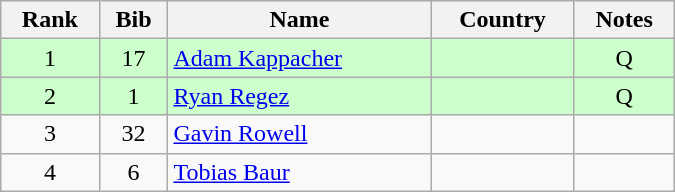<table class="wikitable" style="text-align:center; width:450px">
<tr>
<th>Rank</th>
<th>Bib</th>
<th>Name</th>
<th>Country</th>
<th>Notes</th>
</tr>
<tr bgcolor=ccffcc>
<td>1</td>
<td>17</td>
<td align=left><a href='#'>Adam Kappacher</a></td>
<td align=left></td>
<td>Q</td>
</tr>
<tr bgcolor=ccffcc>
<td>2</td>
<td>1</td>
<td align=left><a href='#'>Ryan Regez</a></td>
<td align=left></td>
<td>Q</td>
</tr>
<tr>
<td>3</td>
<td>32</td>
<td align=left><a href='#'>Gavin Rowell</a></td>
<td align=left></td>
<td></td>
</tr>
<tr>
<td>4</td>
<td>6</td>
<td align=left><a href='#'>Tobias Baur</a></td>
<td align=left></td>
<td></td>
</tr>
</table>
